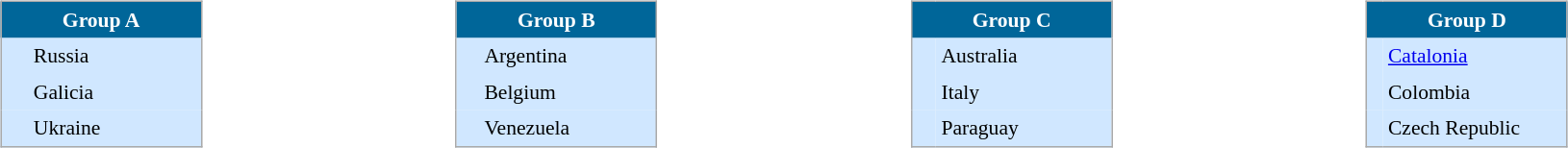<table width="100%" align=center>
<tr>
<td valign="top" width="22%"><br><table align=center cellpadding="4" cellspacing="0" style="background: #f9f9f9; border: 1px #aaa solid; border-collapse: collapse; font-size: 90%;" width=140>
<tr align=center bgcolor=#006699 style="color:white;">
<th width=100% colspan=2>Group A</th>
</tr>
<tr align=center bgcolor=#D0E7FF>
<td></td>
<td align=left> Russia</td>
</tr>
<tr align=center bgcolor=#D0E7FF>
<td></td>
<td align=left> Galicia</td>
</tr>
<tr align=center bgcolor=#D0E7FF>
<td></td>
<td align=left> Ukraine</td>
</tr>
</table>
</td>
<td valign="top" width="22%"><br><table align=center cellpadding="4" cellspacing="0" style="background: #f9f9f9; border: 1px #aaa solid; border-collapse: collapse; font-size: 90%;" width=140>
<tr align=center bgcolor=#006699 style="color:white;">
<th width=100% colspan=2>Group B</th>
</tr>
<tr align=center bgcolor=#D0E7FF>
<td></td>
<td align=left> Argentina</td>
</tr>
<tr align=center bgcolor=#D0E7FF>
<td></td>
<td align=left> Belgium</td>
</tr>
<tr align=center bgcolor=#D0E7FF>
<td></td>
<td align=left> Venezuela</td>
</tr>
</table>
</td>
<td valign="top" width="22%"><br><table align=center cellpadding="4" cellspacing="0" style="background: #f9f9f9; border: 1px #aaa solid; border-collapse: collapse; font-size: 90%;" width=140>
<tr align=center bgcolor=#006699 style="color:white;">
<th width=100% colspan=2>Group C</th>
</tr>
<tr align=center bgcolor=#D0E7FF>
<td></td>
<td align=left> Australia</td>
</tr>
<tr align=center bgcolor=#D0E7FF>
<td></td>
<td align=left> Italy</td>
</tr>
<tr align=center bgcolor=#D0E7FF>
<td></td>
<td align=left> Paraguay</td>
</tr>
</table>
</td>
<td valign="top" width="22%"><br><table align=center cellpadding="4" cellspacing="0" style="background: #f9f9f9; border: 1px #aaa solid; border-collapse: collapse; font-size: 90%;" width=140>
<tr align=center bgcolor=#006699 style="color:white;">
<th width=100% colspan=2>Group D</th>
</tr>
<tr align=center bgcolor=#D0E7FF>
<td></td>
<td align=left> <a href='#'>Catalonia</a></td>
</tr>
<tr align=center bgcolor=#D0E7FF>
<td></td>
<td align=left> Colombia</td>
</tr>
<tr align=center bgcolor=#D0E7FF>
<td></td>
<td align=left> Czech Republic</td>
</tr>
</table>
</td>
</tr>
</table>
